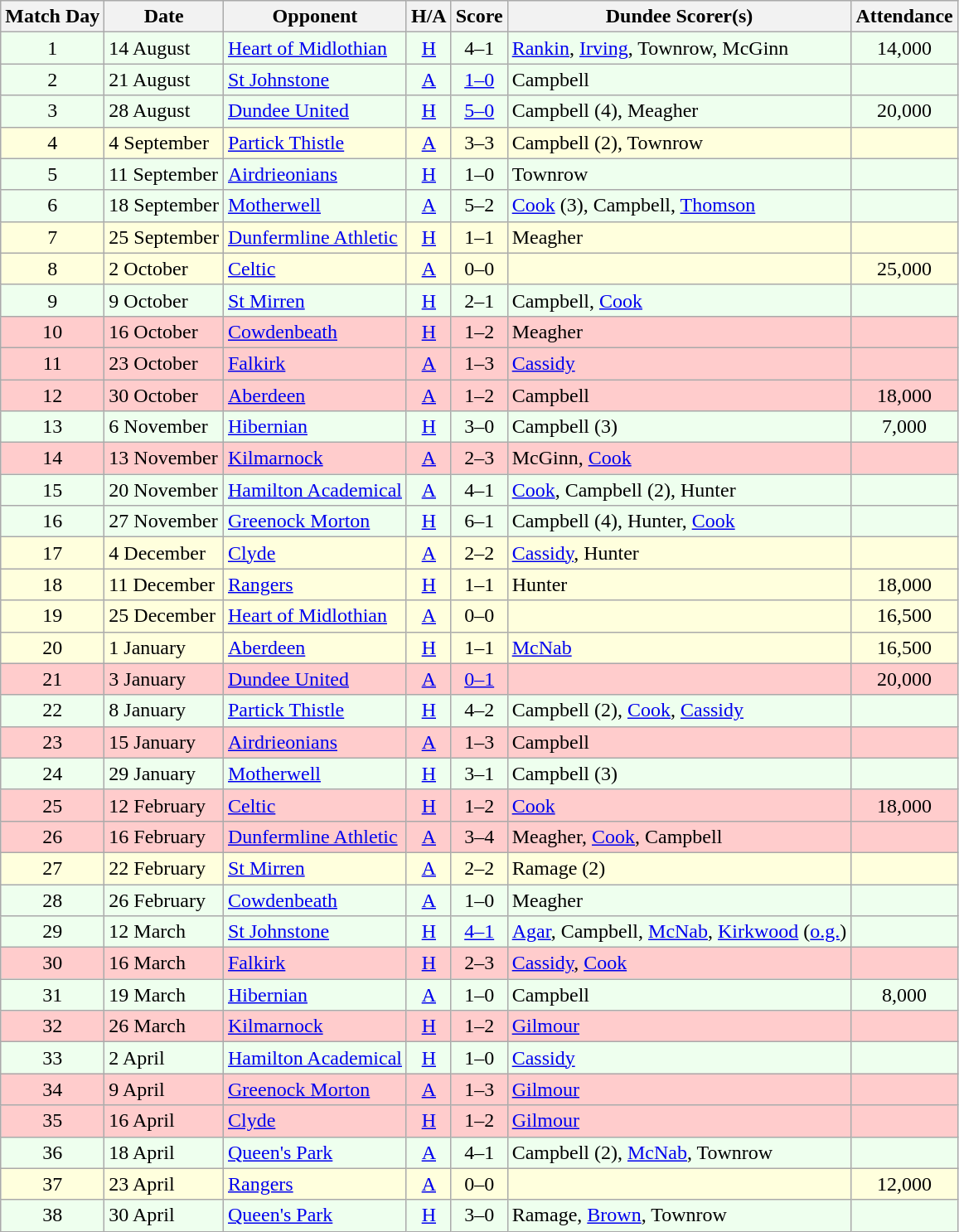<table class="wikitable" style="text-align:center">
<tr>
<th>Match Day</th>
<th>Date</th>
<th>Opponent</th>
<th>H/A</th>
<th>Score</th>
<th>Dundee Scorer(s)</th>
<th>Attendance</th>
</tr>
<tr bgcolor="#EEFFEE">
<td>1</td>
<td align="left">14 August</td>
<td align="left"><a href='#'>Heart of Midlothian</a></td>
<td><a href='#'>H</a></td>
<td>4–1</td>
<td align="left"><a href='#'>Rankin</a>, <a href='#'>Irving</a>, Townrow, McGinn</td>
<td>14,000</td>
</tr>
<tr bgcolor="#EEFFEE">
<td>2</td>
<td align="left">21 August</td>
<td align="left"><a href='#'>St Johnstone</a></td>
<td><a href='#'>A</a></td>
<td><a href='#'>1–0</a></td>
<td align="left">Campbell</td>
<td></td>
</tr>
<tr bgcolor="#EEFFEE">
<td>3</td>
<td align="left">28 August</td>
<td align="left"><a href='#'>Dundee United</a></td>
<td><a href='#'>H</a></td>
<td><a href='#'>5–0</a></td>
<td align="left">Campbell (4), Meagher</td>
<td>20,000</td>
</tr>
<tr bgcolor="#FFFFDD">
<td>4</td>
<td align="left">4 September</td>
<td align="left"><a href='#'>Partick Thistle</a></td>
<td><a href='#'>A</a></td>
<td>3–3</td>
<td align="left">Campbell (2), Townrow</td>
<td></td>
</tr>
<tr bgcolor="#EEFFEE">
<td>5</td>
<td align="left">11 September</td>
<td align="left"><a href='#'>Airdrieonians</a></td>
<td><a href='#'>H</a></td>
<td>1–0</td>
<td align="left">Townrow</td>
<td></td>
</tr>
<tr bgcolor="#EEFFEE">
<td>6</td>
<td align="left">18 September</td>
<td align="left"><a href='#'>Motherwell</a></td>
<td><a href='#'>A</a></td>
<td>5–2</td>
<td align="left"><a href='#'>Cook</a> (3), Campbell, <a href='#'>Thomson</a></td>
<td></td>
</tr>
<tr bgcolor="#FFFFDD">
<td>7</td>
<td align="left">25 September</td>
<td align="left"><a href='#'>Dunfermline Athletic</a></td>
<td><a href='#'>H</a></td>
<td>1–1</td>
<td align="left">Meagher</td>
<td></td>
</tr>
<tr bgcolor="#FFFFDD">
<td>8</td>
<td align="left">2 October</td>
<td align="left"><a href='#'>Celtic</a></td>
<td><a href='#'>A</a></td>
<td>0–0</td>
<td align="left"></td>
<td>25,000</td>
</tr>
<tr bgcolor="#EEFFEE">
<td>9</td>
<td align="left">9 October</td>
<td align="left"><a href='#'>St Mirren</a></td>
<td><a href='#'>H</a></td>
<td>2–1</td>
<td align="left">Campbell, <a href='#'>Cook</a></td>
<td></td>
</tr>
<tr bgcolor="#FFCCCC">
<td>10</td>
<td align="left">16 October</td>
<td align="left"><a href='#'>Cowdenbeath</a></td>
<td><a href='#'>H</a></td>
<td>1–2</td>
<td align="left">Meagher</td>
<td></td>
</tr>
<tr bgcolor="#FFCCCC">
<td>11</td>
<td align="left">23 October</td>
<td align="left"><a href='#'>Falkirk</a></td>
<td><a href='#'>A</a></td>
<td>1–3</td>
<td align="left"><a href='#'>Cassidy</a></td>
<td></td>
</tr>
<tr bgcolor="#FFCCCC">
<td>12</td>
<td align="left">30 October</td>
<td align="left"><a href='#'>Aberdeen</a></td>
<td><a href='#'>A</a></td>
<td>1–2</td>
<td align="left">Campbell</td>
<td>18,000</td>
</tr>
<tr bgcolor="#EEFFEE">
<td>13</td>
<td align="left">6 November</td>
<td align="left"><a href='#'>Hibernian</a></td>
<td><a href='#'>H</a></td>
<td>3–0</td>
<td align="left">Campbell (3)</td>
<td>7,000</td>
</tr>
<tr bgcolor="#FFCCCC">
<td>14</td>
<td align="left">13 November</td>
<td align="left"><a href='#'>Kilmarnock</a></td>
<td><a href='#'>A</a></td>
<td>2–3</td>
<td align="left">McGinn, <a href='#'>Cook</a></td>
<td></td>
</tr>
<tr bgcolor="#EEFFEE">
<td>15</td>
<td align="left">20 November</td>
<td align="left"><a href='#'>Hamilton Academical</a></td>
<td><a href='#'>A</a></td>
<td>4–1</td>
<td align="left"><a href='#'>Cook</a>, Campbell (2), Hunter</td>
<td></td>
</tr>
<tr bgcolor="#EEFFEE">
<td>16</td>
<td align="left">27 November</td>
<td align="left"><a href='#'>Greenock Morton</a></td>
<td><a href='#'>H</a></td>
<td>6–1</td>
<td align="left">Campbell (4), Hunter, <a href='#'>Cook</a></td>
<td></td>
</tr>
<tr bgcolor="#FFFFDD">
<td>17</td>
<td align="left">4 December</td>
<td align="left"><a href='#'>Clyde</a></td>
<td><a href='#'>A</a></td>
<td>2–2</td>
<td align="left"><a href='#'>Cassidy</a>, Hunter</td>
<td></td>
</tr>
<tr bgcolor="#FFFFDD">
<td>18</td>
<td align="left">11 December</td>
<td align="left"><a href='#'>Rangers</a></td>
<td><a href='#'>H</a></td>
<td>1–1</td>
<td align="left">Hunter</td>
<td>18,000</td>
</tr>
<tr bgcolor="#FFFFDD">
<td>19</td>
<td align="left">25 December</td>
<td align="left"><a href='#'>Heart of Midlothian</a></td>
<td><a href='#'>A</a></td>
<td>0–0</td>
<td align="left"></td>
<td>16,500</td>
</tr>
<tr bgcolor="#FFFFDD">
<td>20</td>
<td align="left">1 January</td>
<td align="left"><a href='#'>Aberdeen</a></td>
<td><a href='#'>H</a></td>
<td>1–1</td>
<td align="left"><a href='#'>McNab</a></td>
<td>16,500</td>
</tr>
<tr bgcolor="#FFCCCC">
<td>21</td>
<td align="left">3 January</td>
<td align="left"><a href='#'>Dundee United</a></td>
<td><a href='#'>A</a></td>
<td><a href='#'>0–1</a></td>
<td align="left"></td>
<td>20,000</td>
</tr>
<tr bgcolor="#EEFFEE">
<td>22</td>
<td align="left">8 January</td>
<td align="left"><a href='#'>Partick Thistle</a></td>
<td><a href='#'>H</a></td>
<td>4–2</td>
<td align="left">Campbell (2), <a href='#'>Cook</a>, <a href='#'>Cassidy</a></td>
<td></td>
</tr>
<tr bgcolor="#FFCCCC">
<td>23</td>
<td align="left">15 January</td>
<td align="left"><a href='#'>Airdrieonians</a></td>
<td><a href='#'>A</a></td>
<td>1–3</td>
<td align="left">Campbell</td>
<td></td>
</tr>
<tr bgcolor="#EEFFEE">
<td>24</td>
<td align="left">29 January</td>
<td align="left"><a href='#'>Motherwell</a></td>
<td><a href='#'>H</a></td>
<td>3–1</td>
<td align="left">Campbell (3)</td>
<td></td>
</tr>
<tr bgcolor="#FFCCCC">
<td>25</td>
<td align="left">12 February</td>
<td align="left"><a href='#'>Celtic</a></td>
<td><a href='#'>H</a></td>
<td>1–2</td>
<td align="left"><a href='#'>Cook</a></td>
<td>18,000</td>
</tr>
<tr bgcolor="#FFCCCC">
<td>26</td>
<td align="left">16 February</td>
<td align="left"><a href='#'>Dunfermline Athletic</a></td>
<td><a href='#'>A</a></td>
<td>3–4</td>
<td align="left">Meagher, <a href='#'>Cook</a>, Campbell</td>
<td></td>
</tr>
<tr bgcolor="#FFFFDD">
<td>27</td>
<td align="left">22 February</td>
<td align="left"><a href='#'>St Mirren</a></td>
<td><a href='#'>A</a></td>
<td>2–2</td>
<td align="left">Ramage (2)</td>
<td></td>
</tr>
<tr bgcolor="#EEFFEE">
<td>28</td>
<td align="left">26 February</td>
<td align="left"><a href='#'>Cowdenbeath</a></td>
<td><a href='#'>A</a></td>
<td>1–0</td>
<td align="left">Meagher</td>
<td></td>
</tr>
<tr bgcolor="#EEFFEE">
<td>29</td>
<td align="left">12 March</td>
<td align="left"><a href='#'>St Johnstone</a></td>
<td><a href='#'>H</a></td>
<td><a href='#'>4–1</a></td>
<td align="left"><a href='#'>Agar</a>, Campbell, <a href='#'>McNab</a>, <a href='#'>Kirkwood</a> (<a href='#'>o.g.</a>)</td>
<td></td>
</tr>
<tr bgcolor="#FFCCCC">
<td>30</td>
<td align="left">16 March</td>
<td align="left"><a href='#'>Falkirk</a></td>
<td><a href='#'>H</a></td>
<td>2–3</td>
<td align="left"><a href='#'>Cassidy</a>, <a href='#'>Cook</a></td>
<td></td>
</tr>
<tr bgcolor="#EEFFEE">
<td>31</td>
<td align="left">19 March</td>
<td align="left"><a href='#'>Hibernian</a></td>
<td><a href='#'>A</a></td>
<td>1–0</td>
<td align="left">Campbell</td>
<td>8,000</td>
</tr>
<tr bgcolor="#FFCCCC">
<td>32</td>
<td align="left">26 March</td>
<td align="left"><a href='#'>Kilmarnock</a></td>
<td><a href='#'>H</a></td>
<td>1–2</td>
<td align="left"><a href='#'>Gilmour</a></td>
<td></td>
</tr>
<tr bgcolor="#EEFFEE">
<td>33</td>
<td align="left">2 April</td>
<td align="left"><a href='#'>Hamilton Academical</a></td>
<td><a href='#'>H</a></td>
<td>1–0</td>
<td align="left"><a href='#'>Cassidy</a></td>
<td></td>
</tr>
<tr bgcolor="#FFCCCC">
<td>34</td>
<td align="left">9 April</td>
<td align="left"><a href='#'>Greenock Morton</a></td>
<td><a href='#'>A</a></td>
<td>1–3</td>
<td align="left"><a href='#'>Gilmour</a></td>
<td></td>
</tr>
<tr bgcolor="#FFCCCC">
<td>35</td>
<td align="left">16 April</td>
<td align="left"><a href='#'>Clyde</a></td>
<td><a href='#'>H</a></td>
<td>1–2</td>
<td align="left"><a href='#'>Gilmour</a></td>
<td></td>
</tr>
<tr bgcolor="#EEFFEE">
<td>36</td>
<td align="left">18 April</td>
<td align="left"><a href='#'>Queen's Park</a></td>
<td><a href='#'>A</a></td>
<td>4–1</td>
<td align="left">Campbell (2), <a href='#'>McNab</a>, Townrow</td>
<td></td>
</tr>
<tr bgcolor="#FFFFDD">
<td>37</td>
<td align="left">23 April</td>
<td align="left"><a href='#'>Rangers</a></td>
<td><a href='#'>A</a></td>
<td>0–0</td>
<td align="left"></td>
<td>12,000</td>
</tr>
<tr bgcolor="#EEFFEE">
<td>38</td>
<td align="left">30 April</td>
<td align="left"><a href='#'>Queen's Park</a></td>
<td><a href='#'>H</a></td>
<td>3–0</td>
<td align="left">Ramage, <a href='#'>Brown</a>, Townrow</td>
<td></td>
</tr>
</table>
